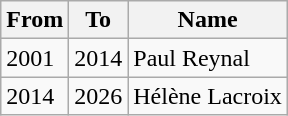<table class="wikitable">
<tr>
<th>From</th>
<th>To</th>
<th>Name</th>
</tr>
<tr>
<td>2001</td>
<td>2014</td>
<td>Paul Reynal</td>
</tr>
<tr>
<td>2014</td>
<td>2026</td>
<td>Hélène Lacroix</td>
</tr>
</table>
